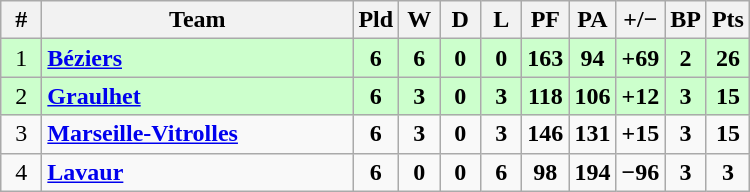<table class="wikitable" style="text-align: center;">
<tr>
<th width="20">#</th>
<th width="200">Team</th>
<th width="20">Pld</th>
<th width="20">W</th>
<th width="20">D</th>
<th width="20">L</th>
<th width="20">PF</th>
<th width="20">PA</th>
<th width="25">+/−</th>
<th width="20">BP</th>
<th width="20">Pts</th>
</tr>
<tr bgcolor=#ccffcc align=center>
<td>1</td>
<td align=left><strong><a href='#'>Béziers</a></strong></td>
<td><strong>6</strong></td>
<td><strong>6</strong></td>
<td><strong>0</strong></td>
<td><strong>0</strong></td>
<td><strong>163</strong></td>
<td><strong>94</strong></td>
<td><strong>+69</strong></td>
<td><strong>2</strong></td>
<td><strong>26</strong></td>
</tr>
<tr bgcolor=#ccffcc align=center>
<td>2</td>
<td align=left><strong><a href='#'>Graulhet</a></strong></td>
<td><strong>6</strong></td>
<td><strong>3</strong></td>
<td><strong>0</strong></td>
<td><strong>3</strong></td>
<td><strong>118</strong></td>
<td><strong>106</strong></td>
<td><strong>+12</strong></td>
<td><strong>3</strong></td>
<td><strong>15</strong></td>
</tr>
<tr align=center>
<td>3</td>
<td align=left><strong><a href='#'>Marseille-Vitrolles</a></strong></td>
<td><strong>6</strong></td>
<td><strong>3</strong></td>
<td><strong>0</strong></td>
<td><strong>3</strong></td>
<td><strong>146</strong></td>
<td><strong>131</strong></td>
<td><strong>+15</strong></td>
<td><strong>3</strong></td>
<td><strong>15</strong></td>
</tr>
<tr align=center>
<td>4</td>
<td align=left><strong><a href='#'>Lavaur</a></strong></td>
<td><strong>6</strong></td>
<td><strong>0</strong></td>
<td><strong>0</strong></td>
<td><strong>6</strong></td>
<td><strong>98</strong></td>
<td><strong>194</strong></td>
<td><strong>−96</strong></td>
<td><strong>3</strong></td>
<td><strong>3</strong></td>
</tr>
</table>
